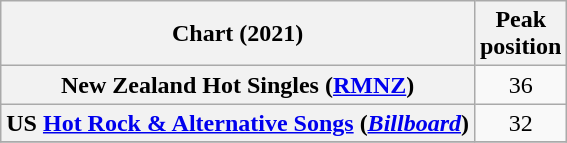<table class="wikitable sortable plainrowheaders" style="text-align:center">
<tr>
<th scope="col">Chart (2021)</th>
<th scope="col">Peak<br>position</th>
</tr>
<tr>
<th scope="row">New Zealand Hot Singles (<a href='#'>RMNZ</a>)</th>
<td>36</td>
</tr>
<tr>
<th scope="row">US <a href='#'>Hot Rock & Alternative Songs</a> (<em><a href='#'>Billboard</a></em>)</th>
<td>32</td>
</tr>
<tr>
</tr>
</table>
